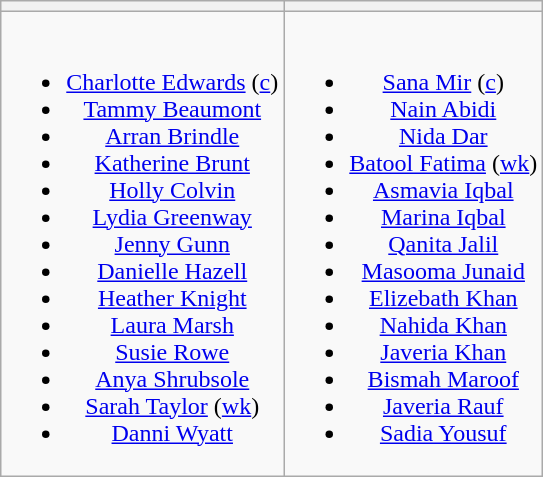<table class="wikitable" style="text-align:center">
<tr>
<th></th>
<th></th>
</tr>
<tr style="vertical-align:top">
<td><br><ul><li><a href='#'>Charlotte Edwards</a> (<a href='#'>c</a>)</li><li><a href='#'>Tammy Beaumont</a></li><li><a href='#'>Arran Brindle</a></li><li><a href='#'>Katherine Brunt</a></li><li><a href='#'>Holly Colvin</a></li><li><a href='#'>Lydia Greenway</a></li><li><a href='#'>Jenny Gunn</a></li><li><a href='#'>Danielle Hazell</a></li><li><a href='#'>Heather Knight</a></li><li><a href='#'>Laura Marsh</a></li><li><a href='#'>Susie Rowe</a></li><li><a href='#'>Anya Shrubsole</a></li><li><a href='#'>Sarah Taylor</a> (<a href='#'>wk</a>)</li><li><a href='#'>Danni Wyatt</a></li></ul></td>
<td><br><ul><li><a href='#'>Sana Mir</a> (<a href='#'>c</a>)</li><li><a href='#'>Nain Abidi</a></li><li><a href='#'>Nida Dar</a></li><li><a href='#'>Batool Fatima</a> (<a href='#'>wk</a>)</li><li><a href='#'>Asmavia Iqbal</a></li><li><a href='#'>Marina Iqbal</a></li><li><a href='#'>Qanita Jalil</a></li><li><a href='#'>Masooma Junaid</a></li><li><a href='#'>Elizebath Khan</a></li><li><a href='#'>Nahida Khan</a></li><li><a href='#'>Javeria Khan</a></li><li><a href='#'>Bismah Maroof</a></li><li><a href='#'>Javeria Rauf</a></li><li><a href='#'>Sadia Yousuf</a></li></ul></td>
</tr>
</table>
